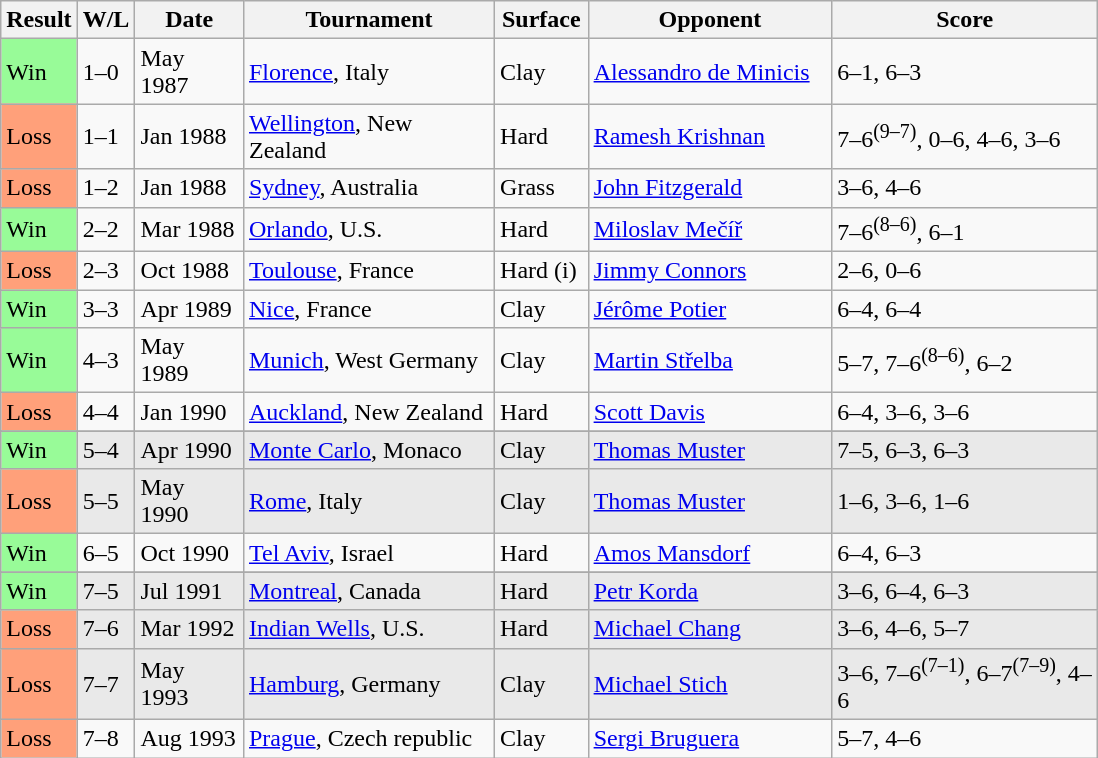<table class="sortable wikitable">
<tr>
<th style="width:40px">Result</th>
<th style="width:30px" class="unsortable">W/L</th>
<th style="width:65px">Date</th>
<th style="width:160px">Tournament</th>
<th style="width:55px">Surface</th>
<th style="width:155px">Opponent</th>
<th style="width:170px" class="unsortable">Score</th>
</tr>
<tr>
<td style="background:#98fb98;">Win</td>
<td>1–0</td>
<td>May 1987</td>
<td><a href='#'>Florence</a>, Italy</td>
<td>Clay</td>
<td> <a href='#'>Alessandro de Minicis</a></td>
<td>6–1, 6–3</td>
</tr>
<tr bgcolor=>
<td style="background:#ffa07a;">Loss</td>
<td>1–1</td>
<td>Jan 1988</td>
<td><a href='#'>Wellington</a>, New Zealand</td>
<td>Hard</td>
<td> <a href='#'>Ramesh Krishnan</a></td>
<td>7–6<sup>(9–7)</sup>, 0–6, 4–6, 3–6</td>
</tr>
<tr bgcolor=>
<td style="background:#ffa07a;">Loss</td>
<td>1–2</td>
<td>Jan 1988</td>
<td><a href='#'>Sydney</a>, Australia</td>
<td>Grass</td>
<td> <a href='#'>John Fitzgerald</a></td>
<td>3–6, 4–6</td>
</tr>
<tr>
<td style="background:#98fb98;">Win</td>
<td>2–2</td>
<td>Mar 1988</td>
<td><a href='#'>Orlando</a>, U.S.</td>
<td>Hard</td>
<td> <a href='#'>Miloslav Mečíř</a></td>
<td>7–6<sup>(8–6)</sup>, 6–1</td>
</tr>
<tr bgcolor=>
<td style="background:#ffa07a;">Loss</td>
<td>2–3</td>
<td>Oct 1988</td>
<td><a href='#'>Toulouse</a>, France</td>
<td>Hard (i)</td>
<td> <a href='#'>Jimmy Connors</a></td>
<td>2–6, 0–6</td>
</tr>
<tr>
<td style="background:#98fb98;">Win</td>
<td>3–3</td>
<td>Apr 1989</td>
<td><a href='#'>Nice</a>, France</td>
<td>Clay</td>
<td> <a href='#'>Jérôme Potier</a></td>
<td>6–4, 6–4</td>
</tr>
<tr>
<td style="background:#98fb98;">Win</td>
<td>4–3</td>
<td>May 1989</td>
<td><a href='#'>Munich</a>, West Germany</td>
<td>Clay</td>
<td> <a href='#'>Martin Střelba</a></td>
<td>5–7, 7–6<sup>(8–6)</sup>, 6–2</td>
</tr>
<tr bgcolor=>
<td style="background:#ffa07a;">Loss</td>
<td>4–4</td>
<td>Jan 1990</td>
<td><a href='#'>Auckland</a>, New Zealand</td>
<td>Hard</td>
<td> <a href='#'>Scott Davis</a></td>
<td>6–4, 3–6, 3–6</td>
</tr>
<tr>
</tr>
<tr style="background:#e9e9e9;">
<td style="background:#98fb98;">Win</td>
<td>5–4</td>
<td>Apr 1990</td>
<td><a href='#'>Monte Carlo</a>, Monaco</td>
<td>Clay</td>
<td> <a href='#'>Thomas Muster</a></td>
<td>7–5, 6–3, 6–3</td>
</tr>
<tr style="background:#e9e9e9;">
<td style="background:#ffa07a;">Loss</td>
<td>5–5</td>
<td>May 1990</td>
<td><a href='#'>Rome</a>, Italy</td>
<td>Clay</td>
<td> <a href='#'>Thomas Muster</a></td>
<td>1–6, 3–6, 1–6</td>
</tr>
<tr>
<td style="background:#98fb98;">Win</td>
<td>6–5</td>
<td>Oct 1990</td>
<td><a href='#'>Tel Aviv</a>, Israel</td>
<td>Hard</td>
<td> <a href='#'>Amos Mansdorf</a></td>
<td>6–4, 6–3</td>
</tr>
<tr>
</tr>
<tr style="background:#e9e9e9;">
<td style="background:#98fb98;">Win</td>
<td>7–5</td>
<td>Jul 1991</td>
<td><a href='#'>Montreal</a>, Canada</td>
<td>Hard</td>
<td> <a href='#'>Petr Korda</a></td>
<td>3–6, 6–4, 6–3</td>
</tr>
<tr style="background:#e9e9e9;">
<td style="background:#ffa07a;">Loss</td>
<td>7–6</td>
<td>Mar 1992</td>
<td><a href='#'>Indian Wells</a>, U.S.</td>
<td>Hard</td>
<td> <a href='#'>Michael Chang</a></td>
<td>3–6, 4–6, 5–7</td>
</tr>
<tr style="background:#e9e9e9;">
<td style="background:#ffa07a;">Loss</td>
<td>7–7</td>
<td>May 1993</td>
<td><a href='#'>Hamburg</a>, Germany</td>
<td>Clay</td>
<td> <a href='#'>Michael Stich</a></td>
<td>3–6, 7–6<sup>(7–1)</sup>, 6–7<sup>(7–9)</sup>, 4–6</td>
</tr>
<tr bgcolor=>
<td style="background:#ffa07a;">Loss</td>
<td>7–8</td>
<td>Aug 1993</td>
<td><a href='#'>Prague</a>, Czech republic</td>
<td>Clay</td>
<td> <a href='#'>Sergi Bruguera</a></td>
<td>5–7, 4–6</td>
</tr>
</table>
